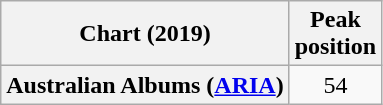<table class="wikitable plainrowheaders" style="text-align:center">
<tr>
<th scope="col">Chart (2019)</th>
<th scope="col">Peak<br>position</th>
</tr>
<tr>
<th scope="row">Australian Albums (<a href='#'>ARIA</a>)</th>
<td>54</td>
</tr>
</table>
